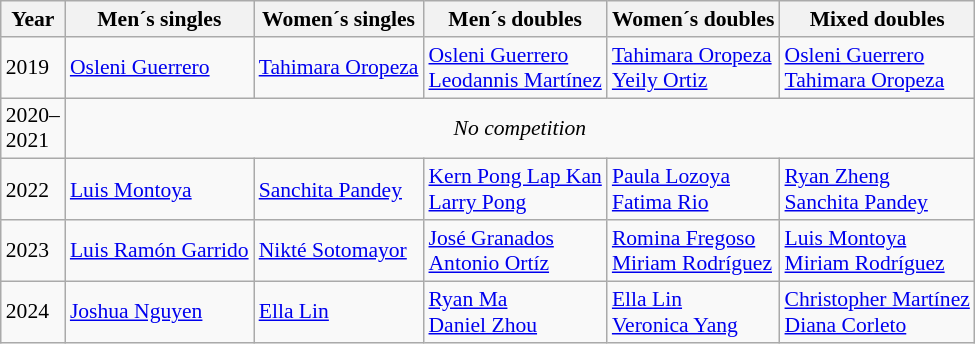<table class=wikitable style="font-size:90%;">
<tr>
<th>Year</th>
<th>Men´s singles</th>
<th>Women´s singles</th>
<th>Men´s doubles</th>
<th>Women´s doubles</th>
<th>Mixed doubles</th>
</tr>
<tr>
<td>2019</td>
<td> <a href='#'>Osleni Guerrero</a></td>
<td> <a href='#'>Tahimara Oropeza</a></td>
<td> <a href='#'>Osleni Guerrero</a><br> <a href='#'>Leodannis Martínez</a></td>
<td> <a href='#'>Tahimara Oropeza</a><br> <a href='#'>Yeily Ortiz</a></td>
<td> <a href='#'>Osleni Guerrero</a><br> <a href='#'>Tahimara Oropeza</a></td>
</tr>
<tr>
<td>2020–<br>2021</td>
<td colspan=5 align=center><em>No competition</em></td>
</tr>
<tr>
<td>2022</td>
<td> <a href='#'>Luis Montoya</a></td>
<td> <a href='#'>Sanchita Pandey</a></td>
<td> <a href='#'>Kern Pong Lap Kan</a><br> <a href='#'>Larry Pong</a></td>
<td> <a href='#'>Paula Lozoya</a><br> <a href='#'>Fatima Rio</a></td>
<td> <a href='#'>Ryan Zheng</a><br> <a href='#'>Sanchita Pandey</a></td>
</tr>
<tr>
<td>2023</td>
<td> <a href='#'>Luis Ramón Garrido</a></td>
<td> <a href='#'>Nikté Sotomayor</a></td>
<td> <a href='#'>José Granados</a><br>  <a href='#'>Antonio Ortíz</a></td>
<td> <a href='#'>Romina Fregoso</a><br> <a href='#'>Miriam Rodríguez</a></td>
<td> <a href='#'>Luis Montoya</a><br> <a href='#'>Miriam Rodríguez</a></td>
</tr>
<tr>
<td>2024</td>
<td> <a href='#'>Joshua Nguyen</a></td>
<td> <a href='#'>Ella Lin</a></td>
<td> <a href='#'>Ryan Ma</a><br> <a href='#'>Daniel Zhou</a></td>
<td> <a href='#'>Ella Lin</a><br> <a href='#'>Veronica Yang</a></td>
<td> <a href='#'>Christopher Martínez</a><br> <a href='#'>Diana Corleto</a></td>
</tr>
</table>
